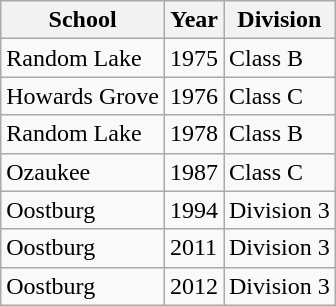<table class="wikitable">
<tr>
<th>School</th>
<th>Year</th>
<th>Division</th>
</tr>
<tr>
<td>Random Lake</td>
<td>1975</td>
<td>Class B</td>
</tr>
<tr>
<td>Howards Grove</td>
<td>1976</td>
<td>Class C</td>
</tr>
<tr>
<td>Random Lake</td>
<td>1978</td>
<td>Class B</td>
</tr>
<tr>
<td>Ozaukee</td>
<td>1987</td>
<td>Class C</td>
</tr>
<tr>
<td>Oostburg</td>
<td>1994</td>
<td>Division 3</td>
</tr>
<tr>
<td>Oostburg</td>
<td>2011</td>
<td>Division 3</td>
</tr>
<tr>
<td>Oostburg</td>
<td>2012</td>
<td>Division 3</td>
</tr>
</table>
